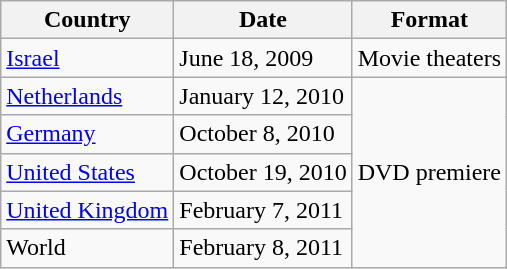<table class="wikitable">
<tr>
<th>Country</th>
<th>Date</th>
<th>Format</th>
</tr>
<tr>
<td><a href='#'>Israel</a></td>
<td>June 18, 2009</td>
<td>Movie theaters</td>
</tr>
<tr>
<td><a href='#'>Netherlands</a></td>
<td>January 12, 2010</td>
<td rowspan="5">DVD premiere</td>
</tr>
<tr>
<td><a href='#'>Germany</a></td>
<td>October 8, 2010</td>
</tr>
<tr>
<td><a href='#'>United States</a></td>
<td>October 19, 2010</td>
</tr>
<tr>
<td><a href='#'>United Kingdom</a></td>
<td>February 7, 2011</td>
</tr>
<tr>
<td>World</td>
<td>February 8, 2011</td>
</tr>
</table>
